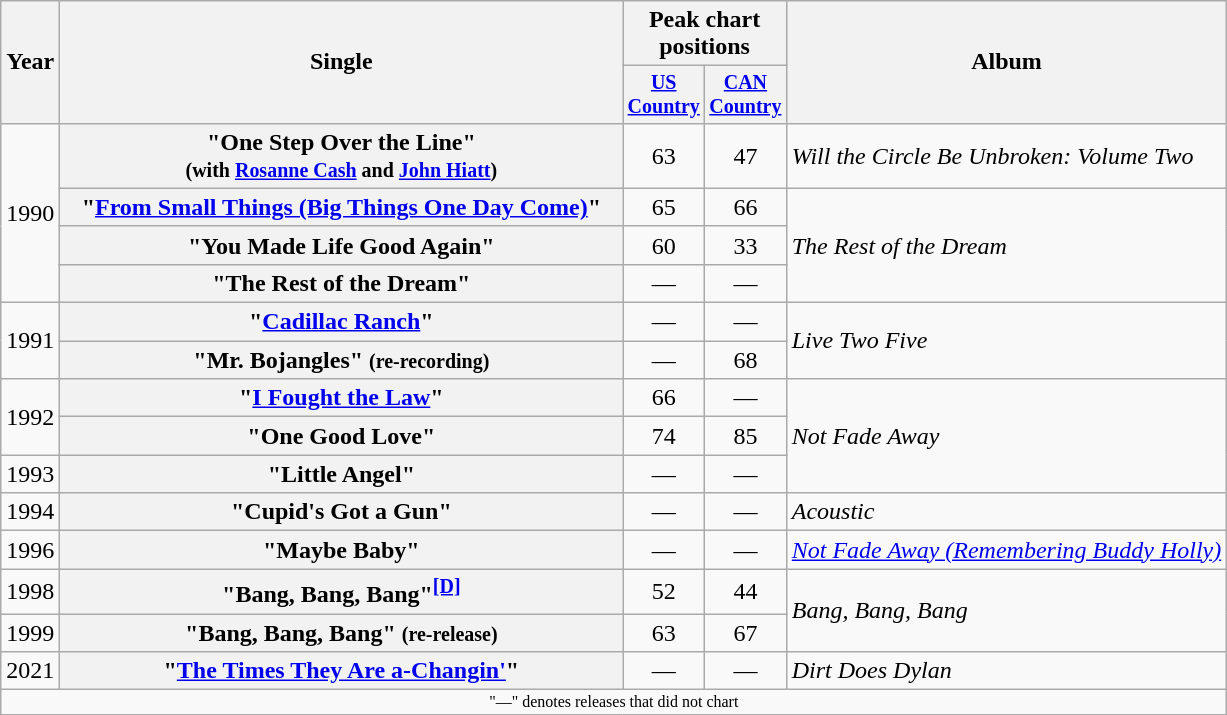<table class="wikitable plainrowheaders" style="text-align:center;">
<tr>
<th rowspan="2">Year</th>
<th rowspan="2" style="width:23em;">Single</th>
<th colspan="2">Peak chart<br>positions</th>
<th rowspan="2">Album</th>
</tr>
<tr style="font-size:smaller;">
<th style="width:45px;"><a href='#'>US Country</a><br></th>
<th style="width:45px;"><a href='#'>CAN Country</a></th>
</tr>
<tr>
<td rowspan="4">1990</td>
<th scope="row">"One Step Over the Line"<br><small>(with <a href='#'>Rosanne Cash</a> and <a href='#'>John Hiatt</a>)</small></th>
<td>63</td>
<td>47</td>
<td style="text-align:left;"><em>Will the Circle Be Unbroken: Volume Two</em></td>
</tr>
<tr>
<th scope="row">"<a href='#'>From Small Things (Big Things One Day Come)</a>"</th>
<td>65</td>
<td>66</td>
<td style="text-align:left;" rowspan="3"><em>The Rest of the Dream</em></td>
</tr>
<tr>
<th scope="row">"You Made Life Good Again"</th>
<td>60</td>
<td>33</td>
</tr>
<tr>
<th scope="row">"The Rest of the Dream"</th>
<td>—</td>
<td>—</td>
</tr>
<tr>
<td rowspan="2">1991</td>
<th scope="row">"<a href='#'>Cadillac Ranch</a>"</th>
<td>—</td>
<td>—</td>
<td style="text-align:left;" rowspan="2"><em>Live Two Five</em></td>
</tr>
<tr>
<th scope="row">"Mr. Bojangles" <small>(re-recording)</small></th>
<td>—</td>
<td>68</td>
</tr>
<tr>
<td rowspan="2">1992</td>
<th scope="row">"<a href='#'>I Fought the Law</a>"</th>
<td>66</td>
<td>—</td>
<td style="text-align:left;" rowspan="3"><em>Not Fade Away</em></td>
</tr>
<tr>
<th scope="row">"One Good Love"</th>
<td>74</td>
<td>85</td>
</tr>
<tr>
<td>1993</td>
<th scope="row">"Little Angel"</th>
<td>—</td>
<td>—</td>
</tr>
<tr>
<td>1994</td>
<th scope="row">"Cupid's Got a Gun"</th>
<td>—</td>
<td>—</td>
<td align="left"><em>Acoustic</em></td>
</tr>
<tr>
<td>1996</td>
<th scope="row">"Maybe Baby"</th>
<td>—</td>
<td>—</td>
<td align="left"><em><a href='#'>Not Fade Away (Remembering Buddy Holly)</a></em></td>
</tr>
<tr>
<td>1998</td>
<th scope="row">"Bang, Bang, Bang"<sup><span></span><a href='#'><strong>[D]</strong></a></sup></th>
<td>52</td>
<td>44</td>
<td style="text-align:left;" rowspan="2"><em>Bang, Bang, Bang</em></td>
</tr>
<tr>
<td>1999</td>
<th scope="row">"Bang, Bang, Bang" <small>(re-release)</small></th>
<td>63</td>
<td>67</td>
</tr>
<tr>
<td>2021</td>
<th scope="row">"<a href='#'>The Times They Are a-Changin'</a>"<br></th>
<td>—</td>
<td>—</td>
<td style="text-align:left;"><em>Dirt Does Dylan</em></td>
</tr>
<tr>
<td colspan="5" style="font-size:8pt">"—" denotes releases that did not chart</td>
</tr>
</table>
